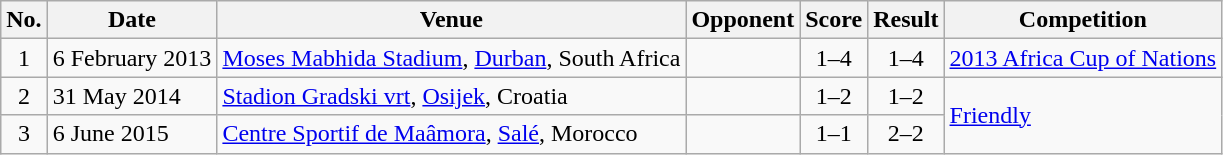<table class="wikitable sortable">
<tr>
<th scope="col">No.</th>
<th scope="col">Date</th>
<th scope="col">Venue</th>
<th scope="col">Opponent</th>
<th scope="col">Score</th>
<th scope="col">Result</th>
<th scope="col">Competition</th>
</tr>
<tr>
<td align="center">1</td>
<td>6 February 2013</td>
<td><a href='#'>Moses Mabhida Stadium</a>, <a href='#'>Durban</a>, South Africa</td>
<td></td>
<td align="center">1–4</td>
<td align="center">1–4</td>
<td><a href='#'>2013 Africa Cup of Nations</a></td>
</tr>
<tr>
<td align="center">2</td>
<td>31 May 2014</td>
<td><a href='#'>Stadion Gradski vrt</a>, <a href='#'>Osijek</a>, Croatia</td>
<td></td>
<td align="center">1–2</td>
<td align="center">1–2</td>
<td rowspan=2><a href='#'>Friendly</a></td>
</tr>
<tr>
<td align="center">3</td>
<td>6 June 2015</td>
<td><a href='#'>Centre Sportif de Maâmora</a>, <a href='#'>Salé</a>, Morocco</td>
<td></td>
<td align="center">1–1</td>
<td align="center">2–2</td>
</tr>
</table>
